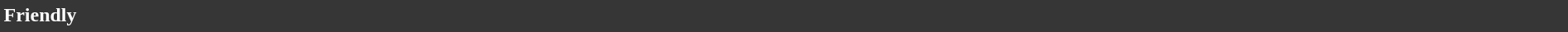<table style="width: 100%; background:#363636; color:white;">
<tr>
<td><strong>Friendly</strong></td>
</tr>
<tr>
</tr>
</table>
